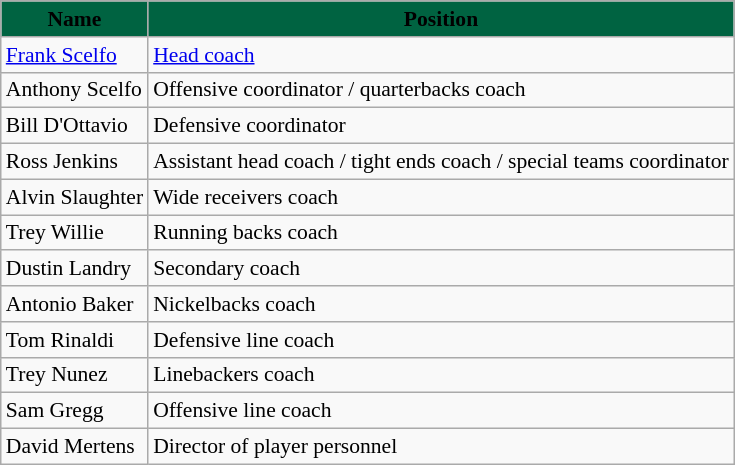<table class="wikitable" style="font-size:90%;">
<tr>
<th style="background:#006341;"><span>Name</span></th>
<th style="background:#006341;"><span>Position</span></th>
</tr>
<tr>
<td><a href='#'>Frank Scelfo</a></td>
<td><a href='#'>Head coach</a></td>
</tr>
<tr>
<td>Anthony Scelfo</td>
<td>Offensive coordinator / quarterbacks coach</td>
</tr>
<tr>
<td>Bill D'Ottavio</td>
<td>Defensive coordinator</td>
</tr>
<tr>
<td>Ross Jenkins</td>
<td>Assistant head coach / tight ends coach / special teams coordinator</td>
</tr>
<tr>
<td>Alvin Slaughter</td>
<td>Wide receivers coach</td>
</tr>
<tr>
<td>Trey Willie</td>
<td>Running backs coach</td>
</tr>
<tr>
<td>Dustin Landry</td>
<td>Secondary coach</td>
</tr>
<tr>
<td>Antonio Baker</td>
<td>Nickelbacks coach</td>
</tr>
<tr>
<td>Tom Rinaldi</td>
<td>Defensive line coach</td>
</tr>
<tr>
<td>Trey Nunez</td>
<td>Linebackers coach</td>
</tr>
<tr>
<td>Sam Gregg</td>
<td>Offensive line coach</td>
</tr>
<tr>
<td>David Mertens</td>
<td>Director of player personnel</td>
</tr>
</table>
